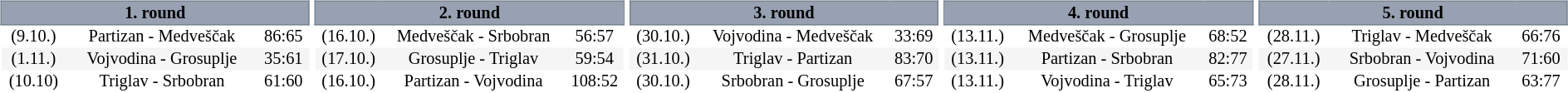<table width=100%>
<tr>
<td width=20% valign="top"><br><table border=0 cellspacing=0 cellpadding=1em style="font-size: 85%; border-collapse: collapse;" width=100%>
<tr>
<td colspan=5 bgcolor=#98A1B2 style="text-align: center; border:1px solid #7A8392;"><span><strong>1. round</strong></span></td>
</tr>
<tr align=center bgcolor=#FFFFFF>
<td>(9.10.)</td>
<td>Partizan - Medveščak</td>
<td>86:65</td>
</tr>
<tr align=center bgcolor=#f5f5f5>
<td>(1.11.)</td>
<td>Vojvodina - Grosuplje</td>
<td>35:61</td>
</tr>
<tr align=center bgcolor=#FFFFFF>
<td>(10.10)</td>
<td>Triglav - Srbobran</td>
<td>61:60</td>
</tr>
</table>
</td>
<td width=20% valign="top"><br><table border=0 cellspacing=0 cellpadding=1em style="font-size: 85%; border-collapse: collapse;" width=100%>
<tr>
<td colspan=5 bgcolor=#98A1B2 style="text-align: center; border:1px solid #7A8392;"><span><strong>2. round</strong></span></td>
</tr>
<tr align=center bgcolor=#FFFFFF>
<td>(16.10.)</td>
<td>Medveščak - Srbobran</td>
<td>56:57</td>
</tr>
<tr align=center bgcolor=#f5f5f5>
<td>(17.10.)</td>
<td>Grosuplje - Triglav</td>
<td>59:54</td>
</tr>
<tr align=center bgcolor=#FFFFFF>
<td>(16.10.)</td>
<td>Partizan - Vojvodina</td>
<td>108:52</td>
</tr>
</table>
</td>
<td width=20% valign="top"><br><table border=0 cellspacing=0 cellpadding=1em style="font-size: 85%; border-collapse: collapse;" width=100%>
<tr>
<td colspan=5 bgcolor=#98A1B2 style="text-align: center; border:1px solid #7A8392;"><span><strong>3. round</strong></span></td>
</tr>
<tr align=center bgcolor=#FFFFFF>
<td>(30.10.)</td>
<td>Vojvodina - Medveščak</td>
<td>33:69</td>
</tr>
<tr align=center bgcolor=#f5f5f5>
<td>(31.10.)</td>
<td>Triglav - Partizan</td>
<td>83:70</td>
</tr>
<tr align=center bgcolor=#FFFFFF>
<td>(30.10.)</td>
<td>Srbobran - Grosuplje</td>
<td>67:57</td>
</tr>
</table>
</td>
<td width=20% valign="top"><br><table border=0 cellspacing=0 cellpadding=1em style="font-size: 85%; border-collapse: collapse;" width=100%>
<tr>
<td colspan=5 bgcolor=#98A1B2 style="text-align: center; border:1px solid #7A8392;"><span><strong>4. round</strong></span></td>
</tr>
<tr align=center bgcolor=#FFFFFF>
<td>(13.11.)</td>
<td>Medveščak - Grosuplje</td>
<td>68:52</td>
</tr>
<tr align=center bgcolor=#f5f5f5>
<td>(13.11.)</td>
<td>Partizan - Srbobran</td>
<td>82:77</td>
</tr>
<tr align=center bgcolor=#FFFFFF>
<td>(13.11.)</td>
<td>Vojvodina - Triglav</td>
<td>65:73</td>
</tr>
</table>
</td>
<td width=20% valign="top"><br><table border=0 cellspacing=0 cellpadding=1em style="font-size: 85%; border-collapse: collapse;" width=100%>
<tr>
<td colspan=5 bgcolor=#98A1B2 style="text-align: center; border:1px solid #7A8392;"><span><strong>5. round</strong> </span></td>
</tr>
<tr align=center bgcolor=#FFFFFF>
<td>(28.11.)</td>
<td>Triglav - Medveščak</td>
<td>66:76</td>
</tr>
<tr align=center bgcolor=#f5f5f5>
<td>(27.11.)</td>
<td>Srbobran - Vojvodina</td>
<td>71:60</td>
</tr>
<tr align=center bgcolor=#FFFFFF>
<td>(28.11.)</td>
<td>Grosuplje - Partizan</td>
<td>63:77</td>
</tr>
</table>
</td>
</tr>
</table>
